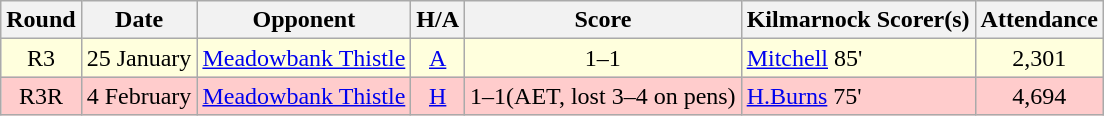<table class="wikitable" style="text-align:center">
<tr>
<th>Round</th>
<th>Date</th>
<th>Opponent</th>
<th>H/A</th>
<th>Score</th>
<th>Kilmarnock Scorer(s)</th>
<th>Attendance</th>
</tr>
<tr bgcolor=#FFFFDD>
<td>R3</td>
<td align=left>25 January</td>
<td align=left><a href='#'>Meadowbank Thistle</a></td>
<td><a href='#'>A</a></td>
<td>1–1</td>
<td align=left><a href='#'>Mitchell</a> 85'</td>
<td>2,301</td>
</tr>
<tr bgcolor=#FFCCCC>
<td>R3R</td>
<td align=left>4 February</td>
<td align=left><a href='#'>Meadowbank Thistle</a></td>
<td><a href='#'>H</a></td>
<td>1–1(AET, lost 3–4 on pens)</td>
<td align=left><a href='#'>H.Burns</a> 75'</td>
<td>4,694</td>
</tr>
</table>
